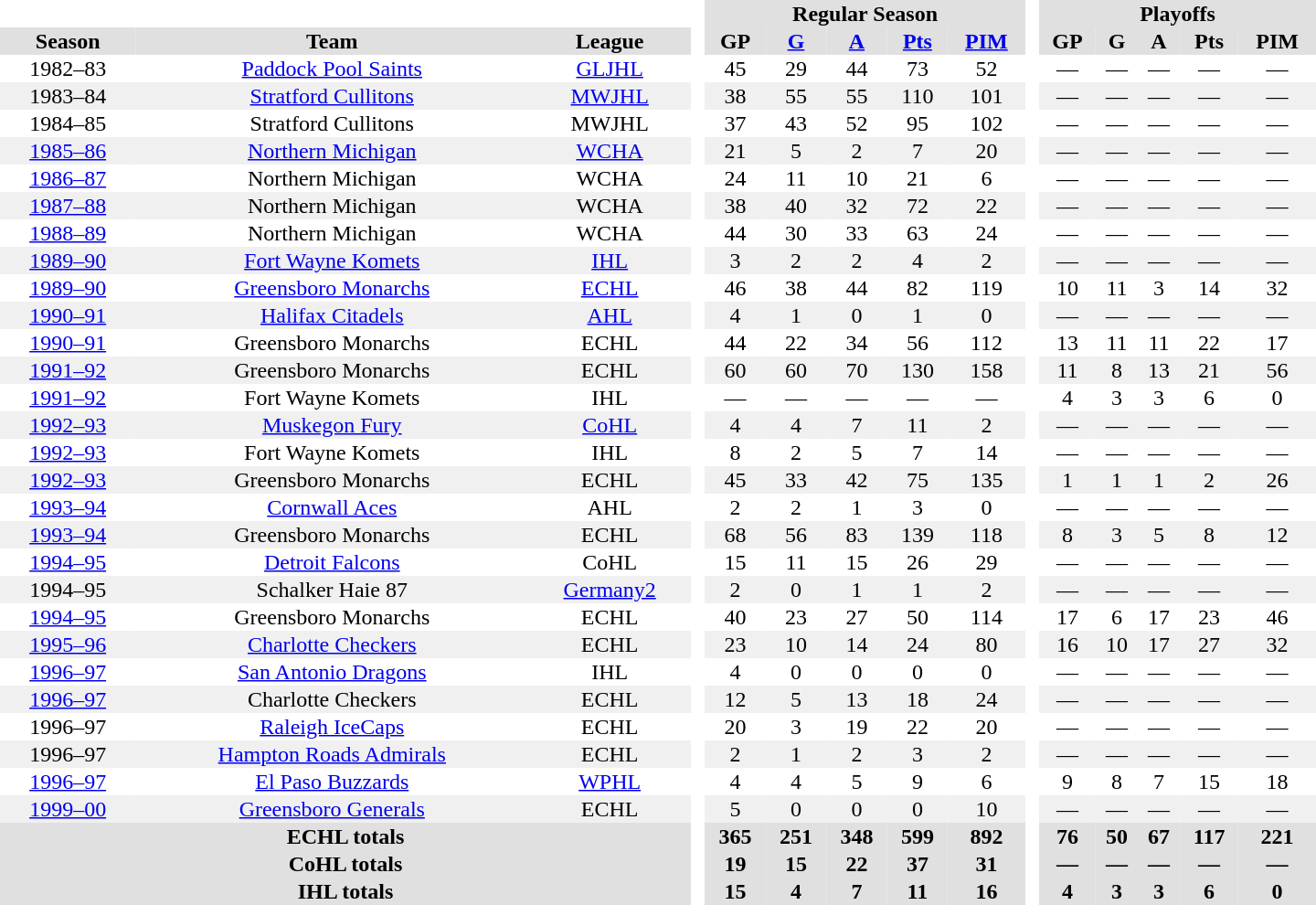<table border="0" cellpadding="1" cellspacing="0" style="text-align:center; width:60em">
<tr bgcolor="#e0e0e0">
<th colspan="3"  bgcolor="#ffffff"> </th>
<th rowspan="99" bgcolor="#ffffff"> </th>
<th colspan="5">Regular Season</th>
<th rowspan="99" bgcolor="#ffffff"> </th>
<th colspan="5">Playoffs</th>
</tr>
<tr bgcolor="#e0e0e0">
<th>Season</th>
<th>Team</th>
<th>League</th>
<th>GP</th>
<th><a href='#'>G</a></th>
<th><a href='#'>A</a></th>
<th><a href='#'>Pts</a></th>
<th><a href='#'>PIM</a></th>
<th>GP</th>
<th>G</th>
<th>A</th>
<th>Pts</th>
<th>PIM</th>
</tr>
<tr>
<td>1982–83</td>
<td><a href='#'>Paddock Pool Saints</a></td>
<td><a href='#'>GLJHL</a></td>
<td>45</td>
<td>29</td>
<td>44</td>
<td>73</td>
<td>52</td>
<td>—</td>
<td>—</td>
<td>—</td>
<td>—</td>
<td>—</td>
</tr>
<tr bgcolor="f0f0f0">
<td>1983–84</td>
<td><a href='#'>Stratford Cullitons</a></td>
<td><a href='#'>MWJHL</a></td>
<td>38</td>
<td>55</td>
<td>55</td>
<td>110</td>
<td>101</td>
<td>—</td>
<td>—</td>
<td>—</td>
<td>—</td>
<td>—</td>
</tr>
<tr>
<td>1984–85</td>
<td>Stratford Cullitons</td>
<td>MWJHL</td>
<td>37</td>
<td>43</td>
<td>52</td>
<td>95</td>
<td>102</td>
<td>—</td>
<td>—</td>
<td>—</td>
<td>—</td>
<td>—</td>
</tr>
<tr bgcolor="f0f0f0">
<td><a href='#'>1985–86</a></td>
<td><a href='#'>Northern Michigan</a></td>
<td><a href='#'>WCHA</a></td>
<td>21</td>
<td>5</td>
<td>2</td>
<td>7</td>
<td>20</td>
<td>—</td>
<td>—</td>
<td>—</td>
<td>—</td>
<td>—</td>
</tr>
<tr>
<td><a href='#'>1986–87</a></td>
<td>Northern Michigan</td>
<td>WCHA</td>
<td>24</td>
<td>11</td>
<td>10</td>
<td>21</td>
<td>6</td>
<td>—</td>
<td>—</td>
<td>—</td>
<td>—</td>
<td>—</td>
</tr>
<tr bgcolor="f0f0f0">
<td><a href='#'>1987–88</a></td>
<td>Northern Michigan</td>
<td>WCHA</td>
<td>38</td>
<td>40</td>
<td>32</td>
<td>72</td>
<td>22</td>
<td>—</td>
<td>—</td>
<td>—</td>
<td>—</td>
<td>—</td>
</tr>
<tr>
<td><a href='#'>1988–89</a></td>
<td>Northern Michigan</td>
<td>WCHA</td>
<td>44</td>
<td>30</td>
<td>33</td>
<td>63</td>
<td>24</td>
<td>—</td>
<td>—</td>
<td>—</td>
<td>—</td>
<td>—</td>
</tr>
<tr bgcolor="f0f0f0">
<td><a href='#'>1989–90</a></td>
<td><a href='#'>Fort Wayne Komets</a></td>
<td><a href='#'>IHL</a></td>
<td>3</td>
<td>2</td>
<td>2</td>
<td>4</td>
<td>2</td>
<td>—</td>
<td>—</td>
<td>—</td>
<td>—</td>
<td>—</td>
</tr>
<tr>
<td><a href='#'>1989–90</a></td>
<td><a href='#'>Greensboro Monarchs</a></td>
<td><a href='#'>ECHL</a></td>
<td>46</td>
<td>38</td>
<td>44</td>
<td>82</td>
<td>119</td>
<td>10</td>
<td>11</td>
<td>3</td>
<td>14</td>
<td>32</td>
</tr>
<tr bgcolor="f0f0f0">
<td><a href='#'>1990–91</a></td>
<td><a href='#'>Halifax Citadels</a></td>
<td><a href='#'>AHL</a></td>
<td>4</td>
<td>1</td>
<td>0</td>
<td>1</td>
<td>0</td>
<td>—</td>
<td>—</td>
<td>—</td>
<td>—</td>
<td>—</td>
</tr>
<tr>
<td><a href='#'>1990–91</a></td>
<td>Greensboro Monarchs</td>
<td>ECHL</td>
<td>44</td>
<td>22</td>
<td>34</td>
<td>56</td>
<td>112</td>
<td>13</td>
<td>11</td>
<td>11</td>
<td>22</td>
<td>17</td>
</tr>
<tr bgcolor="f0f0f0">
<td><a href='#'>1991–92</a></td>
<td>Greensboro Monarchs</td>
<td>ECHL</td>
<td>60</td>
<td>60</td>
<td>70</td>
<td>130</td>
<td>158</td>
<td>11</td>
<td>8</td>
<td>13</td>
<td>21</td>
<td>56</td>
</tr>
<tr>
<td><a href='#'>1991–92</a></td>
<td>Fort Wayne Komets</td>
<td>IHL</td>
<td>—</td>
<td>—</td>
<td>—</td>
<td>—</td>
<td>—</td>
<td>4</td>
<td>3</td>
<td>3</td>
<td>6</td>
<td>0</td>
</tr>
<tr bgcolor="f0f0f0">
<td><a href='#'>1992–93</a></td>
<td><a href='#'>Muskegon Fury</a></td>
<td><a href='#'>CoHL</a></td>
<td>4</td>
<td>4</td>
<td>7</td>
<td>11</td>
<td>2</td>
<td>—</td>
<td>—</td>
<td>—</td>
<td>—</td>
<td>—</td>
</tr>
<tr>
<td><a href='#'>1992–93</a></td>
<td>Fort Wayne Komets</td>
<td>IHL</td>
<td>8</td>
<td>2</td>
<td>5</td>
<td>7</td>
<td>14</td>
<td>—</td>
<td>—</td>
<td>—</td>
<td>—</td>
<td>—</td>
</tr>
<tr bgcolor="f0f0f0">
<td><a href='#'>1992–93</a></td>
<td>Greensboro Monarchs</td>
<td>ECHL</td>
<td>45</td>
<td>33</td>
<td>42</td>
<td>75</td>
<td>135</td>
<td>1</td>
<td>1</td>
<td>1</td>
<td>2</td>
<td>26</td>
</tr>
<tr>
<td><a href='#'>1993–94</a></td>
<td><a href='#'>Cornwall Aces</a></td>
<td>AHL</td>
<td>2</td>
<td>2</td>
<td>1</td>
<td>3</td>
<td>0</td>
<td>—</td>
<td>—</td>
<td>—</td>
<td>—</td>
<td>—</td>
</tr>
<tr bgcolor="f0f0f0">
<td><a href='#'>1993–94</a></td>
<td>Greensboro Monarchs</td>
<td>ECHL</td>
<td>68</td>
<td>56</td>
<td>83</td>
<td>139</td>
<td>118</td>
<td>8</td>
<td>3</td>
<td>5</td>
<td>8</td>
<td>12</td>
</tr>
<tr>
<td><a href='#'>1994–95</a></td>
<td><a href='#'>Detroit Falcons</a></td>
<td>CoHL</td>
<td>15</td>
<td>11</td>
<td>15</td>
<td>26</td>
<td>29</td>
<td>—</td>
<td>—</td>
<td>—</td>
<td>—</td>
<td>—</td>
</tr>
<tr bgcolor="f0f0f0">
<td>1994–95</td>
<td>Schalker Haie 87</td>
<td><a href='#'>Germany2</a></td>
<td>2</td>
<td>0</td>
<td>1</td>
<td>1</td>
<td>2</td>
<td>—</td>
<td>—</td>
<td>—</td>
<td>—</td>
<td>—</td>
</tr>
<tr>
<td><a href='#'>1994–95</a></td>
<td>Greensboro Monarchs</td>
<td>ECHL</td>
<td>40</td>
<td>23</td>
<td>27</td>
<td>50</td>
<td>114</td>
<td>17</td>
<td>6</td>
<td>17</td>
<td>23</td>
<td>46</td>
</tr>
<tr bgcolor="f0f0f0">
<td><a href='#'>1995–96</a></td>
<td><a href='#'>Charlotte Checkers</a></td>
<td>ECHL</td>
<td>23</td>
<td>10</td>
<td>14</td>
<td>24</td>
<td>80</td>
<td>16</td>
<td>10</td>
<td>17</td>
<td>27</td>
<td>32</td>
</tr>
<tr>
<td><a href='#'>1996–97</a></td>
<td><a href='#'>San Antonio Dragons</a></td>
<td>IHL</td>
<td>4</td>
<td>0</td>
<td>0</td>
<td>0</td>
<td>0</td>
<td>—</td>
<td>—</td>
<td>—</td>
<td>—</td>
<td>—</td>
</tr>
<tr bgcolor="f0f0f0">
<td><a href='#'>1996–97</a></td>
<td>Charlotte Checkers</td>
<td>ECHL</td>
<td>12</td>
<td>5</td>
<td>13</td>
<td>18</td>
<td>24</td>
<td>—</td>
<td>—</td>
<td>—</td>
<td>—</td>
<td>—</td>
</tr>
<tr>
<td>1996–97</td>
<td><a href='#'>Raleigh IceCaps</a></td>
<td>ECHL</td>
<td>20</td>
<td>3</td>
<td>19</td>
<td>22</td>
<td>20</td>
<td>—</td>
<td>—</td>
<td>—</td>
<td>—</td>
<td>—</td>
</tr>
<tr bgcolor="f0f0f0">
<td>1996–97</td>
<td><a href='#'>Hampton Roads Admirals</a></td>
<td>ECHL</td>
<td>2</td>
<td>1</td>
<td>2</td>
<td>3</td>
<td>2</td>
<td>—</td>
<td>—</td>
<td>—</td>
<td>—</td>
<td>—</td>
</tr>
<tr>
<td><a href='#'>1996–97</a></td>
<td><a href='#'>El Paso Buzzards</a></td>
<td><a href='#'>WPHL</a></td>
<td>4</td>
<td>4</td>
<td>5</td>
<td>9</td>
<td>6</td>
<td>9</td>
<td>8</td>
<td>7</td>
<td>15</td>
<td>18</td>
</tr>
<tr bgcolor="f0f0f0">
<td><a href='#'>1999–00</a></td>
<td><a href='#'>Greensboro Generals</a></td>
<td>ECHL</td>
<td>5</td>
<td>0</td>
<td>0</td>
<td>0</td>
<td>10</td>
<td>—</td>
<td>—</td>
<td>—</td>
<td>—</td>
<td>—</td>
</tr>
<tr bgcolor="#e0e0e0">
<th colspan="3">ECHL totals</th>
<th>365</th>
<th>251</th>
<th>348</th>
<th>599</th>
<th>892</th>
<th>76</th>
<th>50</th>
<th>67</th>
<th>117</th>
<th>221</th>
</tr>
<tr bgcolor="#e0e0e0">
<th colspan="3">CoHL totals</th>
<th>19</th>
<th>15</th>
<th>22</th>
<th>37</th>
<th>31</th>
<th>—</th>
<th>—</th>
<th>—</th>
<th>—</th>
<th>—</th>
</tr>
<tr bgcolor="#e0e0e0">
<th colspan="3">IHL totals</th>
<th>15</th>
<th>4</th>
<th>7</th>
<th>11</th>
<th>16</th>
<th>4</th>
<th>3</th>
<th>3</th>
<th>6</th>
<th>0</th>
</tr>
</table>
